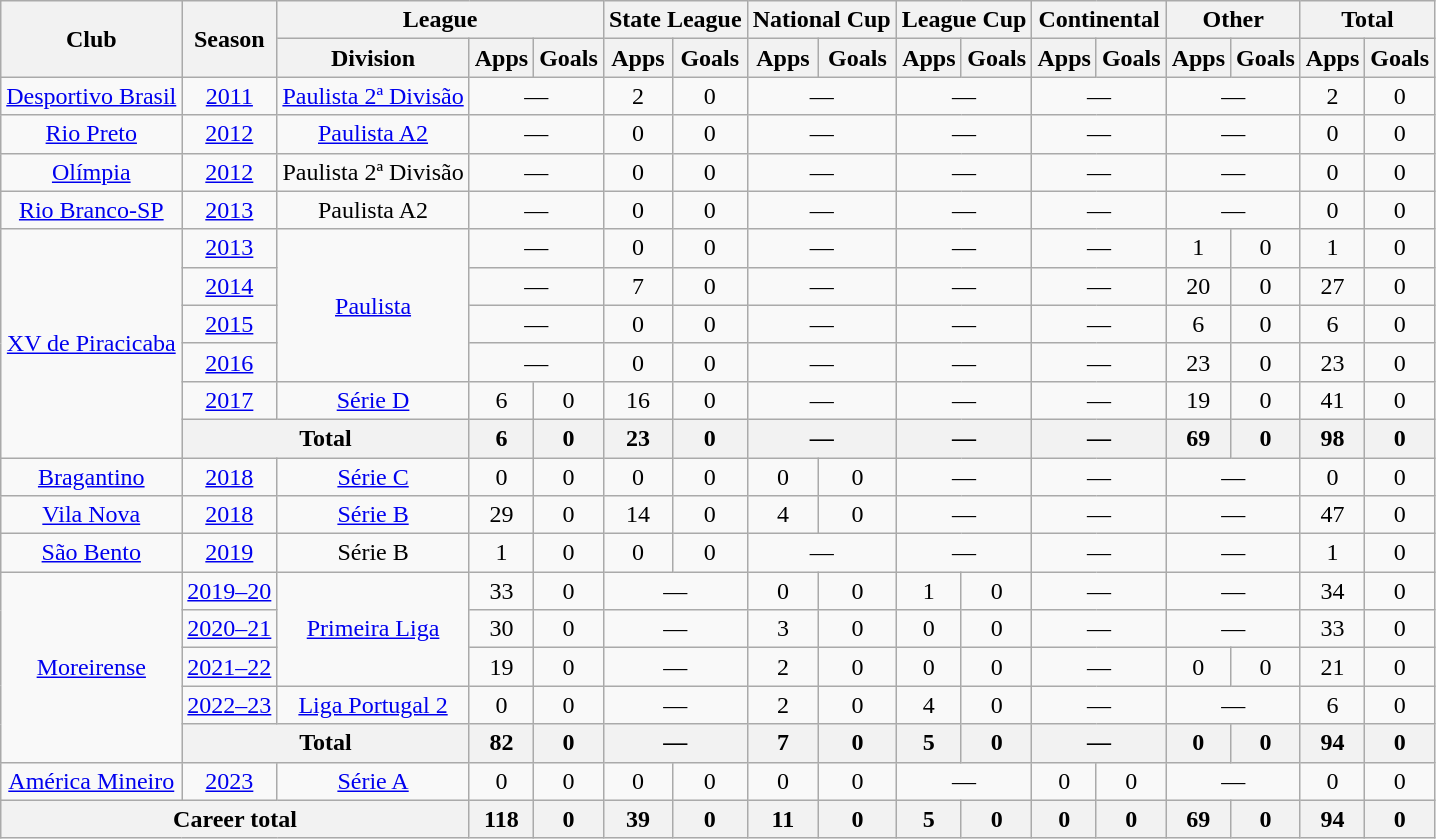<table class="wikitable" style="text-align: center;">
<tr>
<th rowspan="2">Club</th>
<th rowspan="2">Season</th>
<th colspan="3">League</th>
<th colspan="2">State League</th>
<th colspan="2">National Cup</th>
<th colspan="2">League Cup</th>
<th colspan="2">Continental</th>
<th colspan="2">Other</th>
<th colspan="2">Total</th>
</tr>
<tr>
<th>Division</th>
<th>Apps</th>
<th>Goals</th>
<th>Apps</th>
<th>Goals</th>
<th>Apps</th>
<th>Goals</th>
<th>Apps</th>
<th>Goals</th>
<th>Apps</th>
<th>Goals</th>
<th>Apps</th>
<th>Goals</th>
<th>Apps</th>
<th>Goals</th>
</tr>
<tr>
<td><a href='#'>Desportivo Brasil</a></td>
<td><a href='#'>2011</a></td>
<td><a href='#'>Paulista 2ª Divisão</a></td>
<td colspan="2">—</td>
<td>2</td>
<td>0</td>
<td colspan="2">—</td>
<td colspan="2">—</td>
<td colspan="2">—</td>
<td colspan="2">—</td>
<td>2</td>
<td>0</td>
</tr>
<tr>
<td><a href='#'>Rio Preto</a></td>
<td><a href='#'>2012</a></td>
<td><a href='#'>Paulista A2</a></td>
<td colspan="2">—</td>
<td>0</td>
<td>0</td>
<td colspan="2">—</td>
<td colspan="2">—</td>
<td colspan="2">—</td>
<td colspan="2">—</td>
<td>0</td>
<td>0</td>
</tr>
<tr>
<td><a href='#'>Olímpia</a></td>
<td><a href='#'>2012</a></td>
<td>Paulista 2ª Divisão</td>
<td colspan="2">—</td>
<td>0</td>
<td>0</td>
<td colspan="2">—</td>
<td colspan="2">—</td>
<td colspan="2">—</td>
<td colspan="2">—</td>
<td>0</td>
<td>0</td>
</tr>
<tr>
<td><a href='#'>Rio Branco-SP</a></td>
<td><a href='#'>2013</a></td>
<td>Paulista A2</td>
<td colspan="2">—</td>
<td>0</td>
<td>0</td>
<td colspan="2">—</td>
<td colspan="2">—</td>
<td colspan="2">—</td>
<td colspan="2">—</td>
<td>0</td>
<td>0</td>
</tr>
<tr>
<td rowspan="6"><a href='#'>XV de Piracicaba</a></td>
<td><a href='#'>2013</a></td>
<td rowspan="4"><a href='#'>Paulista</a></td>
<td colspan="2">—</td>
<td>0</td>
<td>0</td>
<td colspan="2">—</td>
<td colspan="2">—</td>
<td colspan="2">—</td>
<td>1</td>
<td>0</td>
<td>1</td>
<td>0</td>
</tr>
<tr>
<td><a href='#'>2014</a></td>
<td colspan="2">—</td>
<td>7</td>
<td>0</td>
<td colspan="2">—</td>
<td colspan="2">—</td>
<td colspan="2">—</td>
<td>20</td>
<td>0</td>
<td>27</td>
<td>0</td>
</tr>
<tr>
<td><a href='#'>2015</a></td>
<td colspan="2">—</td>
<td>0</td>
<td>0</td>
<td colspan="2">—</td>
<td colspan="2">—</td>
<td colspan="2">—</td>
<td>6</td>
<td>0</td>
<td>6</td>
<td>0</td>
</tr>
<tr>
<td><a href='#'>2016</a></td>
<td colspan="2">—</td>
<td>0</td>
<td>0</td>
<td colspan="2">—</td>
<td colspan="2">—</td>
<td colspan="2">—</td>
<td>23</td>
<td>0</td>
<td>23</td>
<td>0</td>
</tr>
<tr>
<td><a href='#'>2017</a></td>
<td><a href='#'>Série D</a></td>
<td>6</td>
<td>0</td>
<td>16</td>
<td>0</td>
<td colspan="2">—</td>
<td colspan="2">—</td>
<td colspan="2">—</td>
<td>19</td>
<td>0</td>
<td>41</td>
<td>0</td>
</tr>
<tr>
<th colspan="2">Total</th>
<th>6</th>
<th>0</th>
<th>23</th>
<th>0</th>
<th colspan="2">—</th>
<th colspan="2">—</th>
<th colspan="2">—</th>
<th>69</th>
<th>0</th>
<th>98</th>
<th>0</th>
</tr>
<tr>
<td><a href='#'>Bragantino</a></td>
<td><a href='#'>2018</a></td>
<td><a href='#'>Série C</a></td>
<td>0</td>
<td>0</td>
<td>0</td>
<td>0</td>
<td>0</td>
<td>0</td>
<td colspan="2">—</td>
<td colspan="2">—</td>
<td colspan="2">—</td>
<td>0</td>
<td>0</td>
</tr>
<tr>
<td><a href='#'>Vila Nova</a></td>
<td><a href='#'>2018</a></td>
<td><a href='#'>Série B</a></td>
<td>29</td>
<td>0</td>
<td>14</td>
<td>0</td>
<td>4</td>
<td>0</td>
<td colspan="2">—</td>
<td colspan="2">—</td>
<td colspan="2">—</td>
<td>47</td>
<td>0</td>
</tr>
<tr>
<td><a href='#'>São Bento</a></td>
<td><a href='#'>2019</a></td>
<td>Série B</td>
<td>1</td>
<td>0</td>
<td>0</td>
<td>0</td>
<td colspan="2">—</td>
<td colspan="2">—</td>
<td colspan="2">—</td>
<td colspan="2">—</td>
<td>1</td>
<td>0</td>
</tr>
<tr>
<td rowspan="5"><a href='#'>Moreirense</a></td>
<td><a href='#'>2019–20</a></td>
<td rowspan="3"><a href='#'>Primeira Liga</a></td>
<td>33</td>
<td>0</td>
<td colspan="2">—</td>
<td>0</td>
<td>0</td>
<td>1</td>
<td>0</td>
<td colspan="2">—</td>
<td colspan="2">—</td>
<td>34</td>
<td>0</td>
</tr>
<tr>
<td><a href='#'>2020–21</a></td>
<td>30</td>
<td>0</td>
<td colspan="2">—</td>
<td>3</td>
<td>0</td>
<td>0</td>
<td>0</td>
<td colspan="2">—</td>
<td colspan="2">—</td>
<td>33</td>
<td>0</td>
</tr>
<tr>
<td><a href='#'>2021–22</a></td>
<td>19</td>
<td>0</td>
<td colspan="2">—</td>
<td>2</td>
<td>0</td>
<td>0</td>
<td>0</td>
<td colspan="2">—</td>
<td>0</td>
<td>0</td>
<td>21</td>
<td>0</td>
</tr>
<tr>
<td><a href='#'>2022–23</a></td>
<td><a href='#'>Liga Portugal 2</a></td>
<td>0</td>
<td>0</td>
<td colspan="2">—</td>
<td>2</td>
<td>0</td>
<td>4</td>
<td>0</td>
<td colspan="2">—</td>
<td colspan="2">—</td>
<td>6</td>
<td>0</td>
</tr>
<tr>
<th colspan="2">Total</th>
<th>82</th>
<th>0</th>
<th colspan="2">—</th>
<th>7</th>
<th>0</th>
<th>5</th>
<th>0</th>
<th colspan="2">—</th>
<th>0</th>
<th>0</th>
<th>94</th>
<th>0</th>
</tr>
<tr>
<td><a href='#'>América Mineiro</a></td>
<td><a href='#'>2023</a></td>
<td><a href='#'>Série A</a></td>
<td>0</td>
<td>0</td>
<td>0</td>
<td>0</td>
<td>0</td>
<td>0</td>
<td colspan="2">—</td>
<td>0</td>
<td>0</td>
<td colspan="2">—</td>
<td>0</td>
<td>0</td>
</tr>
<tr>
<th colspan="3"><strong>Career total</strong></th>
<th>118</th>
<th>0</th>
<th>39</th>
<th>0</th>
<th>11</th>
<th>0</th>
<th>5</th>
<th>0</th>
<th>0</th>
<th>0</th>
<th>69</th>
<th>0</th>
<th>94</th>
<th>0</th>
</tr>
</table>
